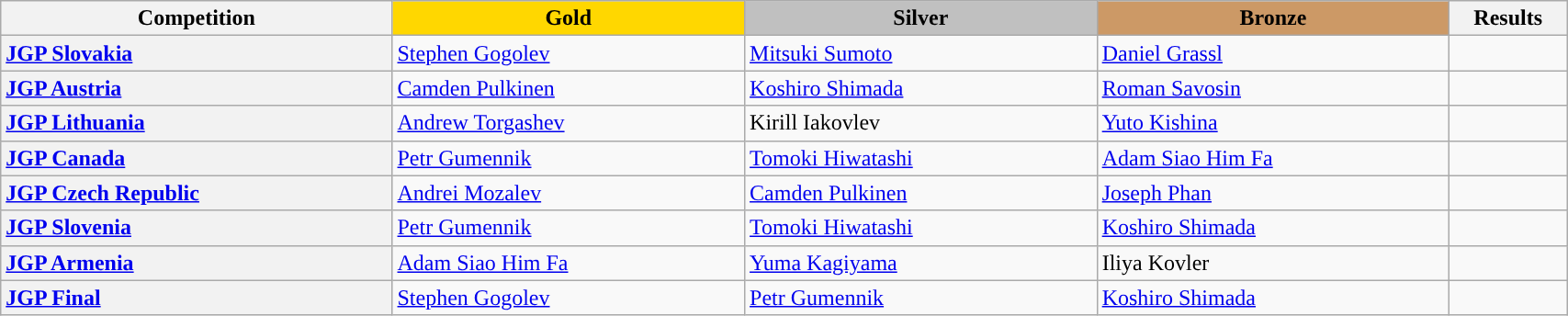<table class="wikitable unsortable" style="text-align:left; width:90%">
<tr>
<th scope="col" style="text-align:center; width:25%;">Competition</th>
<td scope="col" style="text-align:center; width:22.5%; background:gold"><strong>Gold</strong></td>
<td scope="col" style="text-align:center; width:22.5%; background:silver"><strong>Silver</strong></td>
<td scope="col" style="text-align:center; width:22.5%; background:#c96"><strong>Bronze</strong></td>
<th scope="col" style="text-align:center; width:7.5%;">Results</th>
</tr>
<tr>
<th scope="row" style="text-align:left"> <a href='#'>JGP Slovakia</a></th>
<td> <a href='#'>Stephen Gogolev</a></td>
<td> <a href='#'>Mitsuki Sumoto</a></td>
<td> <a href='#'>Daniel Grassl</a></td>
<td></td>
</tr>
<tr>
<th scope="row" style="text-align:left"> <a href='#'>JGP Austria</a></th>
<td> <a href='#'>Camden Pulkinen</a></td>
<td> <a href='#'>Koshiro Shimada</a></td>
<td> <a href='#'>Roman Savosin</a></td>
<td></td>
</tr>
<tr>
<th scope="row" style="text-align:left"> <a href='#'>JGP Lithuania</a></th>
<td> <a href='#'>Andrew Torgashev</a></td>
<td> Kirill Iakovlev</td>
<td> <a href='#'>Yuto Kishina</a></td>
<td></td>
</tr>
<tr>
<th scope="row" style="text-align:left"> <a href='#'>JGP Canada</a></th>
<td> <a href='#'>Petr Gumennik</a></td>
<td> <a href='#'>Tomoki Hiwatashi</a></td>
<td> <a href='#'>Adam Siao Him Fa</a></td>
<td></td>
</tr>
<tr>
<th scope="row" style="text-align:left"> <a href='#'>JGP Czech Republic</a></th>
<td> <a href='#'>Andrei Mozalev</a></td>
<td> <a href='#'>Camden Pulkinen</a></td>
<td> <a href='#'>Joseph Phan</a></td>
<td></td>
</tr>
<tr>
<th scope="row" style="text-align:left"> <a href='#'>JGP Slovenia</a></th>
<td> <a href='#'>Petr Gumennik</a></td>
<td> <a href='#'>Tomoki Hiwatashi</a></td>
<td> <a href='#'>Koshiro Shimada</a></td>
<td></td>
</tr>
<tr>
<th scope="row" style="text-align:left"> <a href='#'>JGP Armenia</a></th>
<td> <a href='#'>Adam Siao Him Fa</a></td>
<td> <a href='#'>Yuma Kagiyama</a></td>
<td> Iliya Kovler</td>
<td></td>
</tr>
<tr>
<th scope="row" style="text-align:left"> <a href='#'>JGP Final</a></th>
<td> <a href='#'>Stephen Gogolev</a></td>
<td> <a href='#'>Petr Gumennik</a></td>
<td> <a href='#'>Koshiro Shimada</a></td>
<td></td>
</tr>
</table>
